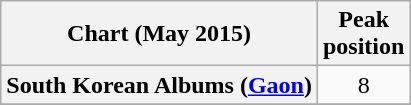<table class="wikitable plainrowheaders" style="text-align:center">
<tr>
<th scope="col">Chart (May 2015)</th>
<th scope="col">Peak<br>position</th>
</tr>
<tr>
<th scope="row">South Korean Albums (<a href='#'>Gaon</a>)</th>
<td style="text-align:center;">8</td>
</tr>
<tr>
</tr>
</table>
